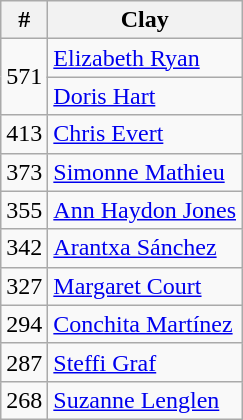<table class="wikitable">
<tr>
<th>#</th>
<th>Clay</th>
</tr>
<tr>
<td rowspan="2">571</td>
<td> <a href='#'>Elizabeth Ryan</a></td>
</tr>
<tr>
<td> <a href='#'>Doris Hart</a></td>
</tr>
<tr>
<td>413</td>
<td> <a href='#'>Chris Evert</a></td>
</tr>
<tr>
<td>373</td>
<td> <a href='#'>Simonne Mathieu</a></td>
</tr>
<tr>
<td>355</td>
<td> <a href='#'>Ann Haydon Jones</a></td>
</tr>
<tr>
<td>342</td>
<td> <a href='#'>Arantxa Sánchez</a></td>
</tr>
<tr>
<td>327</td>
<td> <a href='#'>Margaret Court</a></td>
</tr>
<tr>
<td>294</td>
<td> <a href='#'>Conchita Martínez</a></td>
</tr>
<tr>
<td>287</td>
<td> <a href='#'>Steffi Graf</a></td>
</tr>
<tr>
<td>268</td>
<td> <a href='#'>Suzanne Lenglen</a></td>
</tr>
</table>
